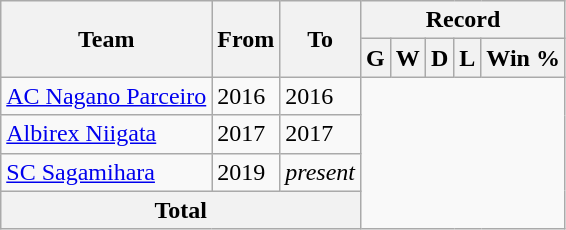<table class="wikitable" style="text-align: center">
<tr>
<th rowspan="2">Team</th>
<th rowspan="2">From</th>
<th rowspan="2">To</th>
<th colspan="5">Record</th>
</tr>
<tr>
<th>G</th>
<th>W</th>
<th>D</th>
<th>L</th>
<th>Win %</th>
</tr>
<tr>
<td align="left"><a href='#'>AC Nagano Parceiro</a></td>
<td align="left">2016</td>
<td align="left">2016<br></td>
</tr>
<tr>
<td align="left"><a href='#'>Albirex Niigata</a></td>
<td align="left">2017</td>
<td align="left">2017<br></td>
</tr>
<tr>
<td align="left"><a href='#'>SC Sagamihara</a></td>
<td align="left">2019</td>
<td align="left"><em>present</em><br></td>
</tr>
<tr>
<th colspan="3">Total<br></th>
</tr>
</table>
